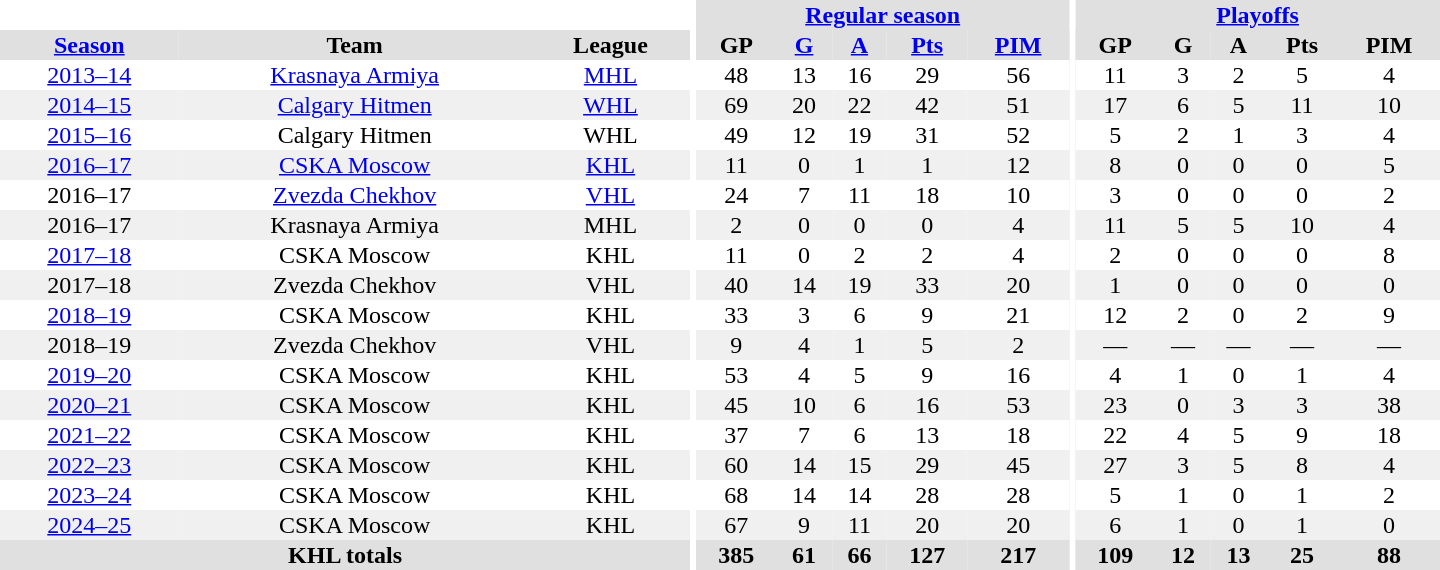<table border="0" cellpadding="1" cellspacing="0" style="text-align:center; width:60em">
<tr bgcolor="#e0e0e0">
<th colspan="3"  bgcolor="#ffffff"></th>
<th rowspan="99" bgcolor="#ffffff"></th>
<th colspan="5"><a href='#'>Regular season</a></th>
<th rowspan="99" bgcolor="#ffffff"></th>
<th colspan="5"><a href='#'>Playoffs</a></th>
</tr>
<tr bgcolor="#e0e0e0">
<th><a href='#'>Season</a></th>
<th>Team</th>
<th>League</th>
<th>GP</th>
<th><a href='#'>G</a></th>
<th><a href='#'>A</a></th>
<th><a href='#'>Pts</a></th>
<th><a href='#'>PIM</a></th>
<th>GP</th>
<th>G</th>
<th>A</th>
<th>Pts</th>
<th>PIM</th>
</tr>
<tr>
<td><a href='#'>2013–14</a></td>
<td><a href='#'>Krasnaya Armiya</a></td>
<td><a href='#'>MHL</a></td>
<td>48</td>
<td>13</td>
<td>16</td>
<td>29</td>
<td>56</td>
<td>11</td>
<td>3</td>
<td>2</td>
<td>5</td>
<td>4</td>
</tr>
<tr bgcolor="#f0f0f0">
<td><a href='#'>2014–15</a></td>
<td><a href='#'>Calgary Hitmen</a></td>
<td><a href='#'>WHL</a></td>
<td>69</td>
<td>20</td>
<td>22</td>
<td>42</td>
<td>51</td>
<td>17</td>
<td>6</td>
<td>5</td>
<td>11</td>
<td>10</td>
</tr>
<tr>
<td><a href='#'>2015–16</a></td>
<td>Calgary Hitmen</td>
<td>WHL</td>
<td>49</td>
<td>12</td>
<td>19</td>
<td>31</td>
<td>52</td>
<td>5</td>
<td>2</td>
<td>1</td>
<td>3</td>
<td>4</td>
</tr>
<tr bgcolor="#f0f0f0">
<td><a href='#'>2016–17</a></td>
<td><a href='#'>CSKA Moscow</a></td>
<td><a href='#'>KHL</a></td>
<td>11</td>
<td>0</td>
<td>1</td>
<td>1</td>
<td>12</td>
<td>8</td>
<td>0</td>
<td>0</td>
<td>0</td>
<td>5</td>
</tr>
<tr>
<td>2016–17</td>
<td><a href='#'>Zvezda Chekhov</a></td>
<td><a href='#'>VHL</a></td>
<td>24</td>
<td>7</td>
<td>11</td>
<td>18</td>
<td>10</td>
<td>3</td>
<td>0</td>
<td>0</td>
<td>0</td>
<td>2</td>
</tr>
<tr bgcolor="#f0f0f0">
<td>2016–17</td>
<td>Krasnaya Armiya</td>
<td>MHL</td>
<td>2</td>
<td>0</td>
<td>0</td>
<td>0</td>
<td>4</td>
<td>11</td>
<td>5</td>
<td>5</td>
<td>10</td>
<td>4</td>
</tr>
<tr>
<td><a href='#'>2017–18</a></td>
<td>CSKA Moscow</td>
<td>KHL</td>
<td>11</td>
<td>0</td>
<td>2</td>
<td>2</td>
<td>4</td>
<td>2</td>
<td>0</td>
<td>0</td>
<td>0</td>
<td>8</td>
</tr>
<tr bgcolor="#f0f0f0">
<td>2017–18</td>
<td>Zvezda Chekhov</td>
<td>VHL</td>
<td>40</td>
<td>14</td>
<td>19</td>
<td>33</td>
<td>20</td>
<td>1</td>
<td>0</td>
<td>0</td>
<td>0</td>
<td>0</td>
</tr>
<tr>
<td><a href='#'>2018–19</a></td>
<td>CSKA Moscow</td>
<td>KHL</td>
<td>33</td>
<td>3</td>
<td>6</td>
<td>9</td>
<td>21</td>
<td>12</td>
<td>2</td>
<td>0</td>
<td>2</td>
<td>9</td>
</tr>
<tr bgcolor="#f0f0f0">
<td>2018–19</td>
<td>Zvezda Chekhov</td>
<td>VHL</td>
<td>9</td>
<td>4</td>
<td>1</td>
<td>5</td>
<td>2</td>
<td>—</td>
<td>—</td>
<td>—</td>
<td>—</td>
<td>—</td>
</tr>
<tr>
<td><a href='#'>2019–20</a></td>
<td>CSKA Moscow</td>
<td>KHL</td>
<td>53</td>
<td>4</td>
<td>5</td>
<td>9</td>
<td>16</td>
<td>4</td>
<td>1</td>
<td>0</td>
<td>1</td>
<td>4</td>
</tr>
<tr bgcolor="#f0f0f0">
<td><a href='#'>2020–21</a></td>
<td>CSKA Moscow</td>
<td>KHL</td>
<td>45</td>
<td>10</td>
<td>6</td>
<td>16</td>
<td>53</td>
<td>23</td>
<td>0</td>
<td>3</td>
<td>3</td>
<td>38</td>
</tr>
<tr>
<td><a href='#'>2021–22</a></td>
<td>CSKA Moscow</td>
<td>KHL</td>
<td>37</td>
<td>7</td>
<td>6</td>
<td>13</td>
<td>18</td>
<td>22</td>
<td>4</td>
<td>5</td>
<td>9</td>
<td>18</td>
</tr>
<tr bgcolor="#f0f0f0">
<td><a href='#'>2022–23</a></td>
<td>CSKA Moscow</td>
<td>KHL</td>
<td>60</td>
<td>14</td>
<td>15</td>
<td>29</td>
<td>45</td>
<td>27</td>
<td>3</td>
<td>5</td>
<td>8</td>
<td>4</td>
</tr>
<tr>
<td><a href='#'>2023–24</a></td>
<td>CSKA Moscow</td>
<td>KHL</td>
<td>68</td>
<td>14</td>
<td>14</td>
<td>28</td>
<td>28</td>
<td>5</td>
<td>1</td>
<td>0</td>
<td>1</td>
<td>2</td>
</tr>
<tr bgcolor="#f0f0f0">
<td><a href='#'>2024–25</a></td>
<td>CSKA Moscow</td>
<td>KHL</td>
<td>67</td>
<td>9</td>
<td>11</td>
<td>20</td>
<td>20</td>
<td>6</td>
<td>1</td>
<td>0</td>
<td>1</td>
<td>0</td>
</tr>
<tr style="background:#e0e0e0;">
<th colspan="3">KHL totals</th>
<th>385</th>
<th>61</th>
<th>66</th>
<th>127</th>
<th>217</th>
<th>109</th>
<th>12</th>
<th>13</th>
<th>25</th>
<th>88</th>
</tr>
</table>
